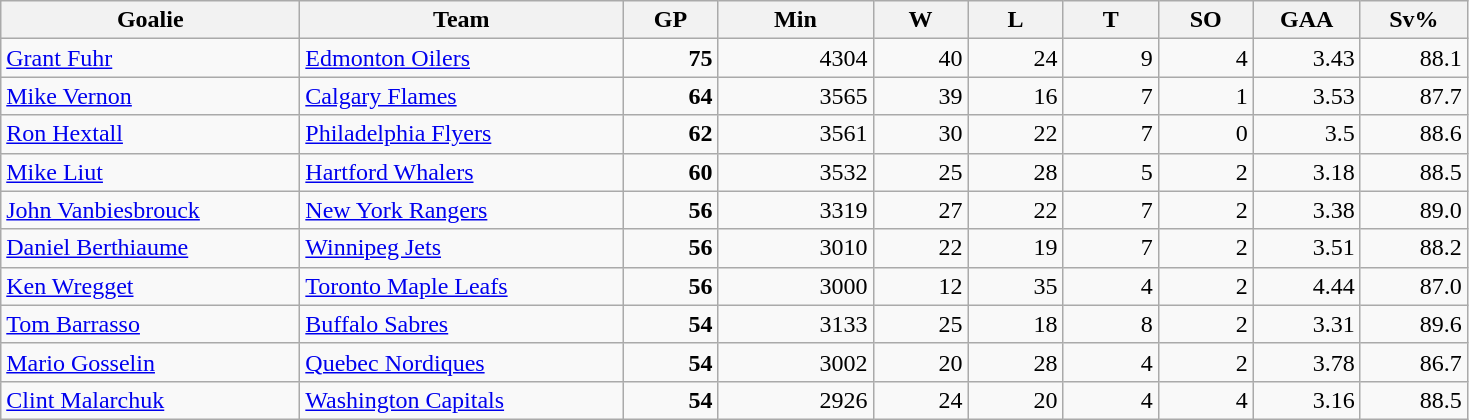<table class="wikitable">
<tr>
<th style="align:left; width: 12em;">Goalie</th>
<th style="align:left; width: 13em;">Team</th>
<th style="width: 3.5em;">GP</th>
<th style="width: 6em;">Min</th>
<th style="width: 3.5em;">W</th>
<th style="width: 3.5em;">L</th>
<th style="width: 3.5em;">T</th>
<th style="width: 3.5em;">SO</th>
<th style="width: 4em;">GAA</th>
<th style="width: 4em;">Sv%</th>
</tr>
<tr style="text-align:right;">
<td align="left"><a href='#'>Grant Fuhr</a></td>
<td style="text-align:left;"><a href='#'>Edmonton Oilers</a></td>
<td><strong>75</strong></td>
<td>4304</td>
<td>40</td>
<td>24</td>
<td>9</td>
<td>4</td>
<td>3.43</td>
<td>88.1</td>
</tr>
<tr style="text-align:right;">
<td align="left"><a href='#'>Mike Vernon</a></td>
<td style="text-align:left;"><a href='#'>Calgary Flames</a></td>
<td><strong>64</strong></td>
<td>3565</td>
<td>39</td>
<td>16</td>
<td>7</td>
<td>1</td>
<td>3.53</td>
<td>87.7</td>
</tr>
<tr style="text-align:right;">
<td align="left"><a href='#'>Ron Hextall</a></td>
<td style="text-align:left;"><a href='#'>Philadelphia Flyers</a></td>
<td><strong>62</strong></td>
<td>3561</td>
<td>30</td>
<td>22</td>
<td>7</td>
<td>0</td>
<td>3.5</td>
<td>88.6</td>
</tr>
<tr style="text-align:right;">
<td align="left"><a href='#'>Mike Liut</a></td>
<td style="text-align:left;"><a href='#'>Hartford Whalers</a></td>
<td><strong>60</strong></td>
<td>3532</td>
<td>25</td>
<td>28</td>
<td>5</td>
<td>2</td>
<td>3.18</td>
<td>88.5</td>
</tr>
<tr style="text-align:right;">
<td align="left"><a href='#'>John Vanbiesbrouck</a></td>
<td style="text-align:left;"><a href='#'>New York Rangers</a></td>
<td><strong>56</strong></td>
<td>3319</td>
<td>27</td>
<td>22</td>
<td>7</td>
<td>2</td>
<td>3.38</td>
<td>89.0</td>
</tr>
<tr style="text-align:right;">
<td align="left"><a href='#'>Daniel Berthiaume</a></td>
<td style="text-align:left;"><a href='#'>Winnipeg Jets</a></td>
<td><strong>56</strong></td>
<td>3010</td>
<td>22</td>
<td>19</td>
<td>7</td>
<td>2</td>
<td>3.51</td>
<td>88.2</td>
</tr>
<tr style="text-align:right;">
<td align="left"><a href='#'>Ken Wregget</a></td>
<td style="text-align:left;"><a href='#'>Toronto Maple Leafs</a></td>
<td><strong>56</strong></td>
<td>3000</td>
<td>12</td>
<td>35</td>
<td>4</td>
<td>2</td>
<td>4.44</td>
<td>87.0</td>
</tr>
<tr style="text-align:right;">
<td align="left"><a href='#'>Tom Barrasso</a></td>
<td style="text-align:left;"><a href='#'>Buffalo Sabres</a></td>
<td><strong>54</strong></td>
<td>3133</td>
<td>25</td>
<td>18</td>
<td>8</td>
<td>2</td>
<td>3.31</td>
<td>89.6</td>
</tr>
<tr style="text-align:right;">
<td align="left"><a href='#'>Mario Gosselin</a></td>
<td style="text-align:left;"><a href='#'>Quebec Nordiques</a></td>
<td><strong>54</strong></td>
<td>3002</td>
<td>20</td>
<td>28</td>
<td>4</td>
<td>2</td>
<td>3.78</td>
<td>86.7</td>
</tr>
<tr style="text-align:right;">
<td align="left"><a href='#'>Clint Malarchuk</a></td>
<td style="text-align:left;"><a href='#'>Washington Capitals</a></td>
<td><strong>54</strong></td>
<td>2926</td>
<td>24</td>
<td>20</td>
<td>4</td>
<td>4</td>
<td>3.16</td>
<td>88.5</td>
</tr>
</table>
